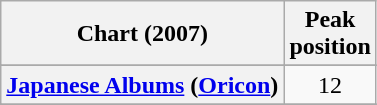<table class="wikitable sortable plainrowheaders" style="text-align:center">
<tr>
<th scope="col">Chart (2007)</th>
<th scope="col">Peak<br>position</th>
</tr>
<tr>
</tr>
<tr>
</tr>
<tr>
</tr>
<tr>
<th scope="row"><a href='#'>Japanese Albums</a> (<a href='#'>Oricon</a>)</th>
<td>12</td>
</tr>
<tr>
</tr>
<tr>
</tr>
<tr>
</tr>
<tr>
</tr>
<tr>
</tr>
<tr>
</tr>
</table>
